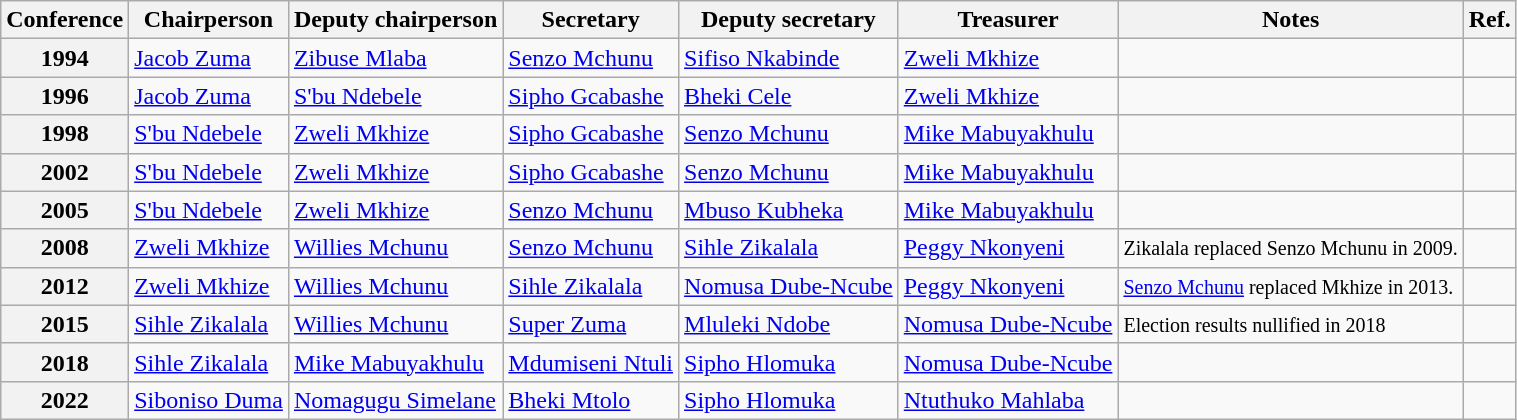<table class="wikitable">
<tr>
<th>Conference</th>
<th>Chairperson</th>
<th>Deputy chairperson</th>
<th>Secretary</th>
<th>Deputy secretary</th>
<th>Treasurer</th>
<th>Notes</th>
<th>Ref.</th>
</tr>
<tr>
<th>1994</th>
<td><a href='#'>Jacob Zuma</a></td>
<td><a href='#'>Zibuse Mlaba</a></td>
<td><a href='#'>Senzo Mchunu</a></td>
<td><a href='#'>Sifiso Nkabinde</a></td>
<td><a href='#'>Zweli Mkhize</a></td>
<td></td>
<td></td>
</tr>
<tr>
<th>1996</th>
<td><a href='#'>Jacob Zuma</a></td>
<td><a href='#'>S'bu Ndebele</a></td>
<td><a href='#'>Sipho Gcabashe</a></td>
<td><a href='#'>Bheki Cele</a></td>
<td><a href='#'>Zweli Mkhize</a></td>
<td></td>
<td></td>
</tr>
<tr>
<th>1998</th>
<td><a href='#'>S'bu Ndebele</a></td>
<td><a href='#'>Zweli Mkhize</a></td>
<td><a href='#'>Sipho Gcabashe</a></td>
<td><a href='#'>Senzo Mchunu</a></td>
<td><a href='#'>Mike Mabuyakhulu</a></td>
<td></td>
<td></td>
</tr>
<tr>
<th>2002</th>
<td><a href='#'>S'bu Ndebele</a></td>
<td><a href='#'>Zweli Mkhize</a></td>
<td><a href='#'>Sipho Gcabashe</a></td>
<td><a href='#'>Senzo Mchunu</a></td>
<td><a href='#'>Mike Mabuyakhulu</a></td>
<td></td>
<td></td>
</tr>
<tr>
<th>2005</th>
<td><a href='#'>S'bu Ndebele</a></td>
<td><a href='#'>Zweli Mkhize</a></td>
<td><a href='#'>Senzo Mchunu</a></td>
<td><a href='#'>Mbuso Kubheka</a></td>
<td><a href='#'>Mike Mabuyakhulu</a></td>
<td></td>
<td></td>
</tr>
<tr>
<th>2008</th>
<td><a href='#'>Zweli Mkhize</a></td>
<td><a href='#'>Willies Mchunu</a></td>
<td><a href='#'>Senzo Mchunu</a></td>
<td><a href='#'>Sihle Zikalala</a></td>
<td><a href='#'>Peggy Nkonyeni</a></td>
<td><small>Zikalala replaced Senzo Mchunu in 2009.</small></td>
<td></td>
</tr>
<tr>
<th>2012</th>
<td><a href='#'>Zweli Mkhize</a></td>
<td><a href='#'>Willies Mchunu</a></td>
<td><a href='#'>Sihle Zikalala</a></td>
<td><a href='#'>Nomusa Dube-Ncube</a></td>
<td><a href='#'>Peggy Nkonyeni</a></td>
<td><small><a href='#'>Senzo Mchunu</a> replaced Mkhize in 2013.</small></td>
<td></td>
</tr>
<tr>
<th>2015</th>
<td><a href='#'>Sihle Zikalala</a></td>
<td><a href='#'>Willies Mchunu</a></td>
<td><a href='#'>Super Zuma</a></td>
<td><a href='#'>Mluleki Ndobe</a></td>
<td><a href='#'>Nomusa Dube-Ncube</a></td>
<td><small>Election results nullified in 2018</small></td>
<td></td>
</tr>
<tr>
<th>2018</th>
<td><a href='#'>Sihle Zikalala</a></td>
<td><a href='#'>Mike Mabuyakhulu</a></td>
<td><a href='#'>Mdumiseni Ntuli</a></td>
<td><a href='#'>Sipho Hlomuka</a></td>
<td><a href='#'>Nomusa Dube-Ncube</a></td>
<td></td>
<td></td>
</tr>
<tr>
<th>2022</th>
<td><a href='#'>Siboniso Duma</a></td>
<td><a href='#'>Nomagugu Simelane</a></td>
<td><a href='#'>Bheki Mtolo</a></td>
<td><a href='#'>Sipho Hlomuka</a></td>
<td><a href='#'>Ntuthuko Mahlaba</a></td>
<td></td>
<td></td>
</tr>
</table>
